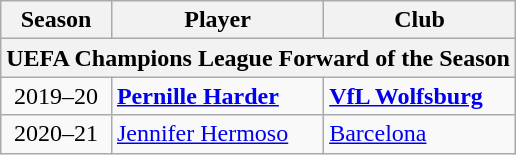<table class="sortable wikitable">
<tr>
<th>Season</th>
<th>Player</th>
<th>Club</th>
</tr>
<tr>
<th colspan="3">UEFA Champions League Forward of the Season</th>
</tr>
<tr>
<td align="center">2019–20</td>
<td> <strong><a href='#'>Pernille Harder</a></strong></td>
<td> <strong><a href='#'>VfL Wolfsburg</a></strong></td>
</tr>
<tr>
<td align="center">2020–21</td>
<td> <a href='#'>Jennifer Hermoso</a></td>
<td> <a href='#'>Barcelona</a></td>
</tr>
</table>
